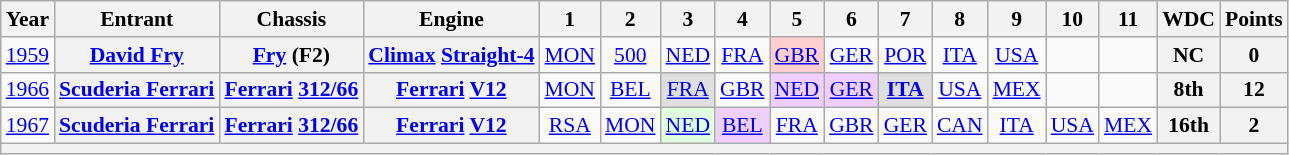<table class="wikitable" style="text-align:center; font-size:90%">
<tr>
<th>Year</th>
<th>Entrant</th>
<th>Chassis</th>
<th>Engine</th>
<th>1</th>
<th>2</th>
<th>3</th>
<th>4</th>
<th>5</th>
<th>6</th>
<th>7</th>
<th>8</th>
<th>9</th>
<th>10</th>
<th>11</th>
<th>WDC</th>
<th>Points</th>
</tr>
<tr>
<td><a href='#'>1959</a></td>
<th><a href='#'>David Fry</a></th>
<th><a href='#'>Fry</a> (F2)</th>
<th><a href='#'>Climax</a> <a href='#'>Straight-4</a></th>
<td><a href='#'>MON</a></td>
<td><a href='#'>500</a></td>
<td><a href='#'>NED</a></td>
<td><a href='#'>FRA</a></td>
<td style="background:#FFCFCF;"><a href='#'>GBR</a><br></td>
<td><a href='#'>GER</a></td>
<td><a href='#'>POR</a></td>
<td><a href='#'>ITA</a></td>
<td><a href='#'>USA</a></td>
<td></td>
<td></td>
<th>NC</th>
<th>0</th>
</tr>
<tr>
<td><a href='#'>1966</a></td>
<th><a href='#'>Scuderia Ferrari</a></th>
<th><a href='#'>Ferrari</a> <a href='#'>312/66</a></th>
<th><a href='#'>Ferrari</a> <a href='#'>V12</a></th>
<td><a href='#'>MON</a></td>
<td><a href='#'>BEL</a></td>
<td style="background:#DFDFDF;"><a href='#'>FRA</a><br></td>
<td><a href='#'>GBR</a></td>
<td style="background:#EFCFFF;"><a href='#'>NED</a><br></td>
<td style="background:#EFCFFF;"><a href='#'>GER</a><br></td>
<td style="background:#DFDFDF;"><strong><a href='#'>ITA</a></strong><br></td>
<td><a href='#'>USA</a></td>
<td><a href='#'>MEX</a></td>
<td></td>
<td></td>
<th>8th</th>
<th>12</th>
</tr>
<tr>
<td><a href='#'>1967</a></td>
<th><a href='#'>Scuderia Ferrari</a></th>
<th><a href='#'>Ferrari</a> <a href='#'>312/66</a></th>
<th><a href='#'>Ferrari</a> <a href='#'>V12</a></th>
<td><a href='#'>RSA</a></td>
<td><a href='#'>MON</a></td>
<td style="background:#DFFFDF;"><a href='#'>NED</a><br></td>
<td style="background:#EFCFFF;"><a href='#'>BEL</a><br></td>
<td><a href='#'>FRA</a></td>
<td><a href='#'>GBR</a></td>
<td><a href='#'>GER</a></td>
<td><a href='#'>CAN</a></td>
<td><a href='#'>ITA</a></td>
<td><a href='#'>USA</a></td>
<td><a href='#'>MEX</a></td>
<th>16th</th>
<th>2</th>
</tr>
<tr>
<th colspan="17"></th>
</tr>
</table>
